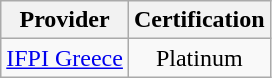<table class="wikitable">
<tr>
<th>Provider</th>
<th>Certification</th>
</tr>
<tr>
<td><a href='#'>IFPI Greece</a></td>
<td align="center">Platinum</td>
</tr>
</table>
